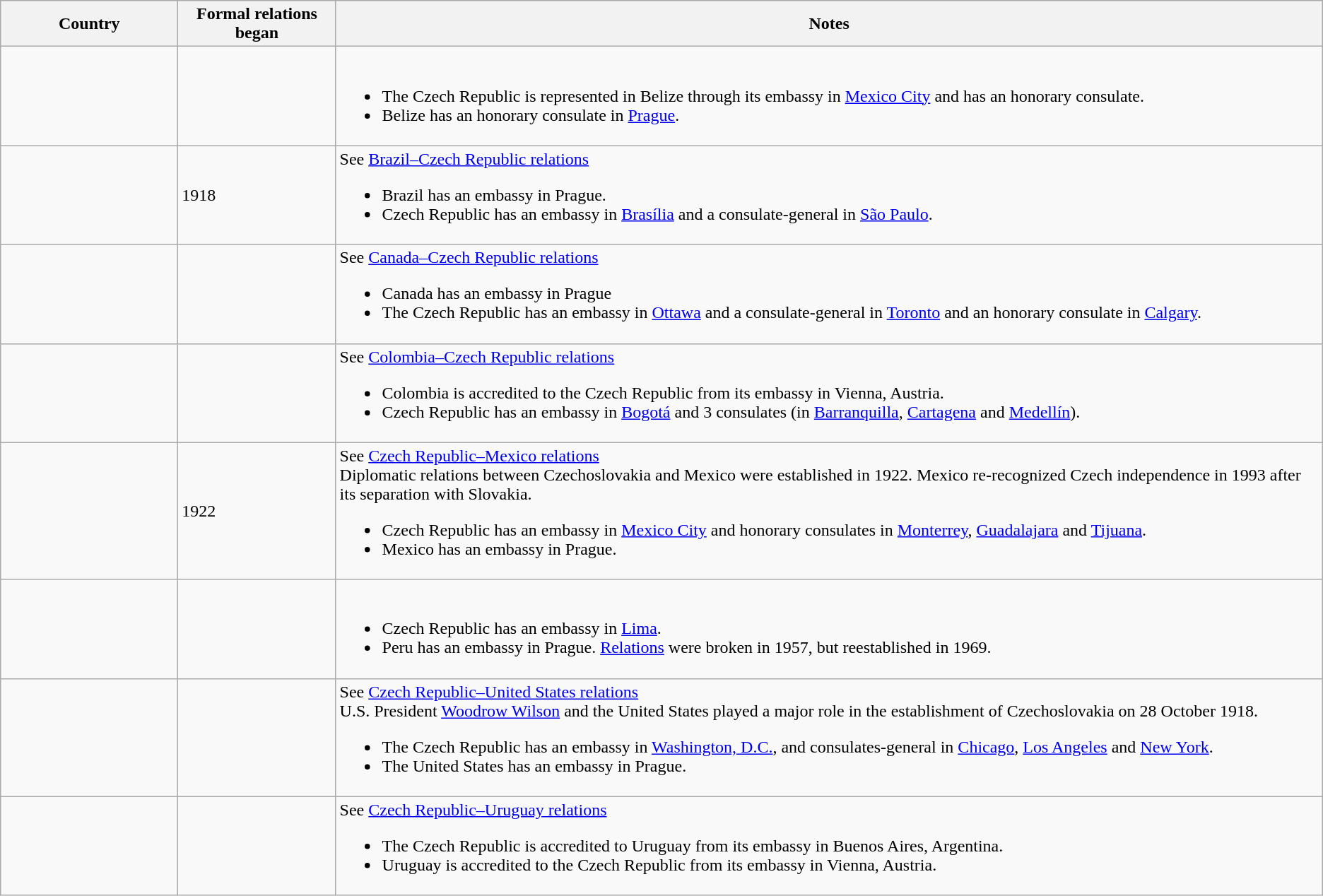<table class="wikitable sortable">
<tr>
<th style="width: 10em">Country</th>
<th>Formal relations began</th>
<th>Notes</th>
</tr>
<tr>
<td></td>
<td></td>
<td><br><ul><li>The Czech Republic is represented in Belize through its embassy in <a href='#'>Mexico City</a> and has an honorary consulate.</li><li>Belize has an honorary consulate in <a href='#'>Prague</a>.</li></ul></td>
</tr>
<tr>
<td></td>
<td>1918</td>
<td>See <a href='#'>Brazil–Czech Republic relations</a><br><ul><li>Brazil has an embassy in Prague.</li><li>Czech Republic has an embassy in <a href='#'>Brasília</a> and a consulate-general in <a href='#'>São Paulo</a>.</li></ul></td>
</tr>
<tr>
<td></td>
<td></td>
<td>See <a href='#'>Canada–Czech Republic relations</a><br><ul><li>Canada has an embassy in Prague</li><li>The Czech Republic has an embassy in <a href='#'>Ottawa</a> and a consulate-general in <a href='#'>Toronto</a> and an honorary consulate in <a href='#'>Calgary</a>.</li></ul></td>
</tr>
<tr>
<td></td>
<td></td>
<td>See <a href='#'>Colombia–Czech Republic relations</a><br><ul><li>Colombia is accredited to the Czech Republic from its embassy in Vienna, Austria.</li><li>Czech Republic has an embassy in <a href='#'>Bogotá</a> and 3 consulates (in <a href='#'>Barranquilla</a>, <a href='#'>Cartagena</a> and <a href='#'>Medellín</a>).</li></ul></td>
</tr>
<tr>
<td></td>
<td>1922</td>
<td>See <a href='#'>Czech Republic–Mexico relations</a><br>Diplomatic relations between Czechoslovakia and Mexico were established in 1922. Mexico re-recognized Czech independence in 1993 after its separation with Slovakia.<ul><li>Czech Republic has an embassy in <a href='#'>Mexico City</a> and honorary consulates in <a href='#'>Monterrey</a>, <a href='#'>Guadalajara</a> and <a href='#'>Tijuana</a>.</li><li>Mexico has an embassy in Prague.</li></ul></td>
</tr>
<tr>
<td></td>
<td></td>
<td><br><ul><li>Czech Republic has an embassy in <a href='#'>Lima</a>.</li><li>Peru has an embassy in Prague. <a href='#'>Relations</a> were broken in 1957, but reestablished in 1969.</li></ul></td>
</tr>
<tr>
<td></td>
<td></td>
<td>See <a href='#'>Czech Republic–United States relations</a><br>U.S. President <a href='#'>Woodrow Wilson</a> and the United States played a major role in the establishment of Czechoslovakia on 28 October 1918.<ul><li>The Czech Republic has an embassy in <a href='#'>Washington, D.C.</a>, and consulates-general in <a href='#'>Chicago</a>, <a href='#'>Los Angeles</a> and <a href='#'>New York</a>.</li><li>The United States has an embassy in Prague.</li></ul></td>
</tr>
<tr>
<td></td>
<td></td>
<td>See <a href='#'>Czech Republic–Uruguay relations</a><br><ul><li>The Czech Republic is accredited to Uruguay from its embassy in Buenos Aires, Argentina.</li><li>Uruguay is accredited to the Czech Republic from its embassy in Vienna, Austria.</li></ul></td>
</tr>
</table>
